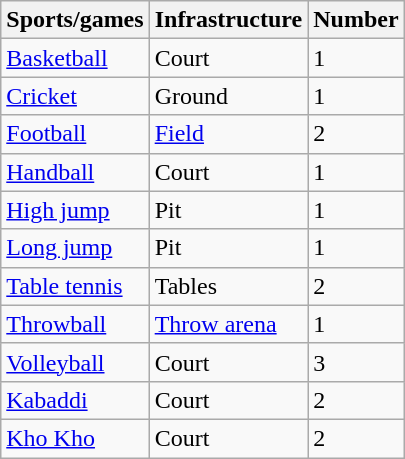<table class="wikitable">
<tr>
<th>Sports/games</th>
<th>Infrastructure</th>
<th>Number</th>
</tr>
<tr>
<td><a href='#'>Basketball</a></td>
<td>Court</td>
<td>1</td>
</tr>
<tr>
<td><a href='#'>Cricket</a></td>
<td>Ground</td>
<td>1</td>
</tr>
<tr>
<td><a href='#'>Football</a></td>
<td><a href='#'>Field</a></td>
<td>2</td>
</tr>
<tr>
<td><a href='#'>Handball</a></td>
<td>Court</td>
<td>1</td>
</tr>
<tr>
<td><a href='#'>High jump</a></td>
<td>Pit</td>
<td>1</td>
</tr>
<tr>
<td><a href='#'>Long jump</a></td>
<td>Pit</td>
<td>1</td>
</tr>
<tr>
<td><a href='#'>Table tennis</a></td>
<td>Tables</td>
<td>2</td>
</tr>
<tr>
<td><a href='#'>Throwball</a></td>
<td><a href='#'>Throw arena</a></td>
<td>1</td>
</tr>
<tr>
<td><a href='#'>Volleyball</a></td>
<td>Court</td>
<td>3</td>
</tr>
<tr>
<td><a href='#'>Kabaddi</a></td>
<td>Court</td>
<td>2</td>
</tr>
<tr>
<td><a href='#'>Kho Kho</a></td>
<td>Court</td>
<td>2</td>
</tr>
</table>
